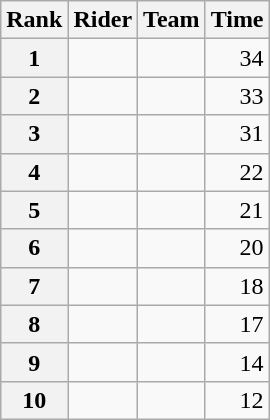<table class="wikitable" margin-bottom:0;">
<tr>
<th scope="col">Rank</th>
<th scope="col">Rider</th>
<th scope="col">Team</th>
<th scope="col">Time</th>
</tr>
<tr>
<th scope="row">1</th>
<td> </td>
<td></td>
<td align="right">34</td>
</tr>
<tr>
<th scope="row">2</th>
<td></td>
<td></td>
<td align="right">33</td>
</tr>
<tr>
<th scope="row">3</th>
<td></td>
<td></td>
<td align="right">31</td>
</tr>
<tr>
<th scope="row">4</th>
<td></td>
<td></td>
<td align="right">22</td>
</tr>
<tr>
<th scope="row">5</th>
<td></td>
<td></td>
<td align="right">21</td>
</tr>
<tr>
<th scope="row">6</th>
<td></td>
<td></td>
<td align="right">20</td>
</tr>
<tr>
<th scope="row">7</th>
<td></td>
<td></td>
<td align="right">18</td>
</tr>
<tr>
<th scope="row">8</th>
<td></td>
<td></td>
<td align="right">17</td>
</tr>
<tr>
<th scope="row">9</th>
<td></td>
<td></td>
<td align="right">14</td>
</tr>
<tr>
<th scope="row">10</th>
<td></td>
<td></td>
<td align="right">12</td>
</tr>
</table>
